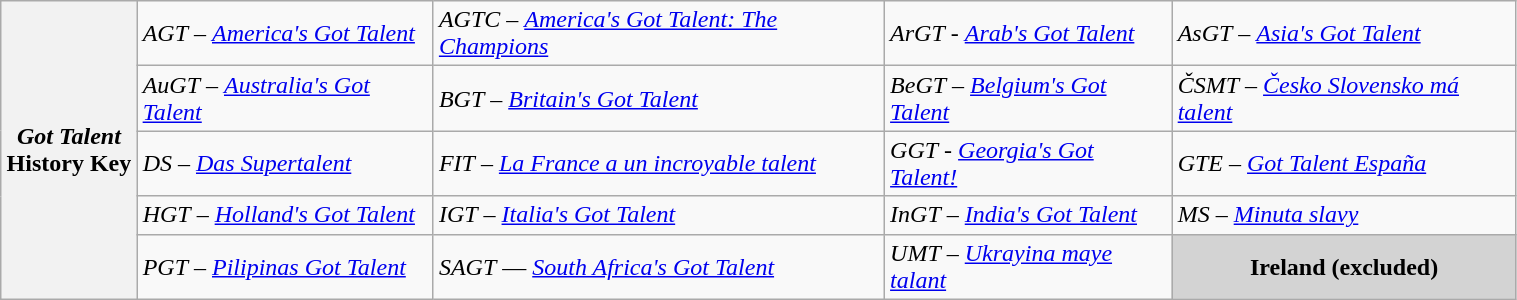<table class="wikitable" style="width:80%;" (Amend this table's Key for International versions if there are any involved not mentioned or any not involved in this spin-off)>
<tr>
<th rowspan="9" style="width:9%;"><em>Got Talent</em> History Key</th>
<td><em>AGT</em> – <em><a href='#'>America's Got Talent</a></em></td>
<td><em>AGTC</em> – <em><a href='#'>America's Got Talent: The Champions</a></em></td>
<td><em>ArGT</em> - <em><a href='#'>Arab's Got Talent</a></em></td>
<td><em>AsGT</em> – <em><a href='#'>Asia's Got Talent</a></em></td>
</tr>
<tr>
<td><em>AuGT</em> – <em><a href='#'>Australia's Got Talent</a></em></td>
<td><em>BGT</em> – <em><a href='#'>Britain's Got Talent</a></em></td>
<td><em>BeGT</em> – <em><a href='#'>Belgium's Got Talent</a></em></td>
<td><em>ČSMT</em> – <em><a href='#'>Česko Slovensko má talent</a></em></td>
</tr>
<tr>
<td><em>DS</em> – <em><a href='#'>Das Supertalent</a></em></td>
<td><em>FIT</em> – <em><a href='#'>La France a un incroyable talent</a></em></td>
<td><em>GGT</em> - <em><a href='#'>Georgia's Got Talent!</a></em></td>
<td><em>GTE</em> – <em><a href='#'>Got Talent España</a></em></td>
</tr>
<tr>
<td><em>HGT</em> – <em><a href='#'>Holland's Got Talent</a></em></td>
<td><em>IGT</em> – <em><a href='#'>Italia's Got Talent</a></em></td>
<td><em>InGT</em> – <em><a href='#'>India's Got Talent</a></em></td>
<td><em>MS</em> – <em><a href='#'>Minuta slavy</a></em></td>
</tr>
<tr>
<td><em>PGT</em> – <em><a href='#'>Pilipinas Got Talent</a></em></td>
<td><em>SAGT</em> — <em><a href='#'>South Africa's Got Talent</a></em></td>
<td><em>UMT</em> – <em><a href='#'>Ukrayina maye talant</a></em></td>
<th style="background:lightgray;">Ireland (excluded)</th>
</tr>
</table>
